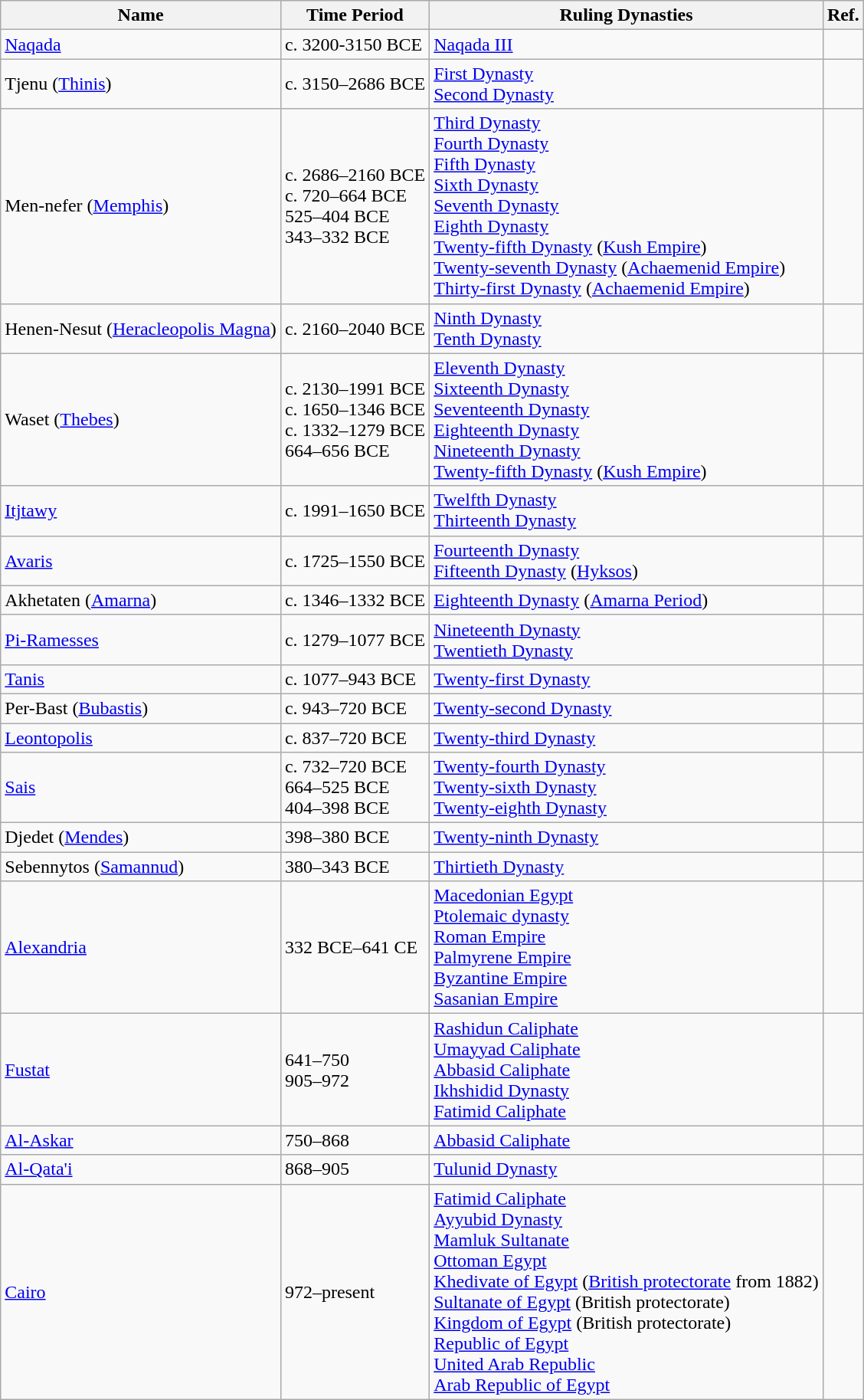<table class="wikitable">
<tr>
<th>Name</th>
<th>Time Period</th>
<th>Ruling Dynasties</th>
<th>Ref.</th>
</tr>
<tr>
<td><a href='#'>Naqada</a></td>
<td>c. 3200-3150 BCE</td>
<td><a href='#'>Naqada III</a></td>
</tr>
<tr>
<td>Tjenu (<a href='#'>Thinis</a>)</td>
<td>c. 3150–2686 BCE</td>
<td><a href='#'>First Dynasty</a><br><a href='#'>Second Dynasty</a></td>
<td></td>
</tr>
<tr>
<td>Men-nefer (<a href='#'>Memphis</a>)</td>
<td>c. 2686–2160 BCE<br>c. 720–664 BCE<br>525–404 BCE<br>343–332 BCE</td>
<td><a href='#'>Third Dynasty</a><br><a href='#'>Fourth Dynasty</a><br><a href='#'>Fifth Dynasty</a><br><a href='#'>Sixth Dynasty</a><br><a href='#'>Seventh Dynasty</a><br><a href='#'>Eighth Dynasty</a><br><a href='#'>Twenty-fifth Dynasty</a> (<a href='#'>Kush Empire</a>)<br><a href='#'>Twenty-seventh Dynasty</a> (<a href='#'>Achaemenid Empire</a>)<br><a href='#'>Thirty-first Dynasty</a> (<a href='#'>Achaemenid Empire</a>)</td>
<td></td>
</tr>
<tr>
<td>Henen-Nesut (<a href='#'>Heracleopolis Magna</a>)</td>
<td>c. 2160–2040 BCE</td>
<td><a href='#'>Ninth Dynasty</a><br><a href='#'>Tenth Dynasty</a></td>
<td></td>
</tr>
<tr>
<td>Waset (<a href='#'>Thebes</a>)</td>
<td>c. 2130–1991 BCE<br>c. 1650–1346 BCE<br>c. 1332–1279 BCE<br>664–656 BCE</td>
<td><a href='#'>Eleventh Dynasty</a><br><a href='#'>Sixteenth Dynasty</a><br><a href='#'>Seventeenth Dynasty</a><br><a href='#'>Eighteenth Dynasty</a><br><a href='#'>Nineteenth Dynasty</a><br><a href='#'>Twenty-fifth Dynasty</a> (<a href='#'>Kush Empire</a>)</td>
<td></td>
</tr>
<tr>
<td><a href='#'>Itjtawy</a></td>
<td>c. 1991–1650 BCE</td>
<td><a href='#'>Twelfth Dynasty</a><br><a href='#'>Thirteenth Dynasty</a></td>
<td></td>
</tr>
<tr>
<td><a href='#'>Avaris</a></td>
<td>c. 1725–1550 BCE</td>
<td><a href='#'>Fourteenth Dynasty</a><br><a href='#'>Fifteenth Dynasty</a> (<a href='#'>Hyksos</a>)</td>
<td></td>
</tr>
<tr>
<td>Akhetaten (<a href='#'>Amarna</a>)</td>
<td>c. 1346–1332 BCE</td>
<td><a href='#'>Eighteenth Dynasty</a> (<a href='#'>Amarna Period</a>)</td>
<td></td>
</tr>
<tr>
<td><a href='#'>Pi-Ramesses</a></td>
<td>c. 1279–1077 BCE</td>
<td><a href='#'>Nineteenth Dynasty</a><br><a href='#'>Twentieth Dynasty</a></td>
<td></td>
</tr>
<tr>
<td><a href='#'>Tanis</a></td>
<td>c. 1077–943 BCE</td>
<td><a href='#'>Twenty-first Dynasty</a></td>
<td></td>
</tr>
<tr>
<td>Per-Bast (<a href='#'>Bubastis</a>)</td>
<td>c. 943–720 BCE</td>
<td><a href='#'>Twenty-second Dynasty</a></td>
<td></td>
</tr>
<tr>
<td><a href='#'>Leontopolis</a></td>
<td>c. 837–720 BCE</td>
<td><a href='#'>Twenty-third Dynasty</a></td>
<td></td>
</tr>
<tr>
<td><a href='#'>Sais</a></td>
<td>c. 732–720 BCE<br>664–525 BCE<br>404–398 BCE</td>
<td><a href='#'>Twenty-fourth Dynasty</a><br><a href='#'>Twenty-sixth Dynasty</a><br><a href='#'>Twenty-eighth Dynasty</a></td>
<td></td>
</tr>
<tr>
<td>Djedet (<a href='#'>Mendes</a>)</td>
<td>398–380 BCE</td>
<td><a href='#'>Twenty-ninth Dynasty</a></td>
<td></td>
</tr>
<tr>
<td>Sebennytos (<a href='#'>Samannud</a>)</td>
<td>380–343 BCE</td>
<td><a href='#'>Thirtieth Dynasty</a></td>
<td></td>
</tr>
<tr>
<td><a href='#'>Alexandria</a></td>
<td>332 BCE–641 CE</td>
<td><a href='#'>Macedonian Egypt</a><br><a href='#'>Ptolemaic dynasty</a><br><a href='#'>Roman Empire</a><br><a href='#'>Palmyrene Empire</a><br><a href='#'>Byzantine Empire</a><br><a href='#'>Sasanian Empire</a></td>
<td></td>
</tr>
<tr>
<td><a href='#'>Fustat</a></td>
<td>641–750<br>905–972</td>
<td><a href='#'>Rashidun Caliphate</a><br><a href='#'>Umayyad Caliphate</a><br><a href='#'>Abbasid Caliphate</a><br><a href='#'>Ikhshidid Dynasty</a><br><a href='#'>Fatimid Caliphate</a></td>
<td></td>
</tr>
<tr>
<td><a href='#'>Al-Askar</a></td>
<td>750–868</td>
<td><a href='#'>Abbasid Caliphate</a></td>
<td></td>
</tr>
<tr>
<td><a href='#'>Al-Qata'i</a></td>
<td>868–905</td>
<td><a href='#'>Tulunid Dynasty</a></td>
<td></td>
</tr>
<tr>
<td><a href='#'>Cairo</a></td>
<td>972–present</td>
<td><a href='#'>Fatimid Caliphate</a><br><a href='#'>Ayyubid Dynasty</a><br><a href='#'>Mamluk Sultanate</a><br><a href='#'>Ottoman Egypt</a><br><a href='#'>Khedivate of Egypt</a> (<a href='#'>British protectorate</a> from 1882)<br><a href='#'>Sultanate of Egypt</a> (British protectorate)<br><a href='#'>Kingdom of Egypt</a> (British protectorate)<br><a href='#'>Republic of Egypt</a><br><a href='#'>United Arab Republic</a><br><a href='#'>Arab Republic of Egypt</a></td>
<td></td>
</tr>
</table>
